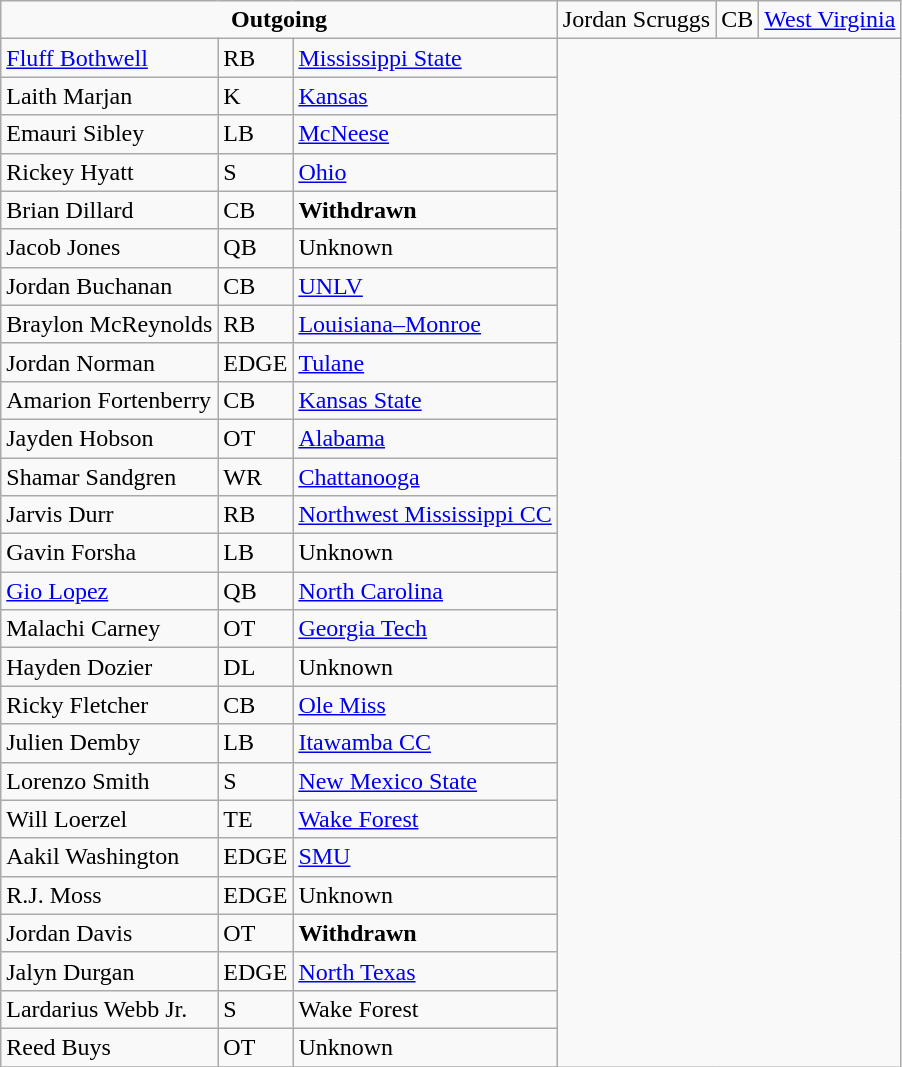<table class="wikitable">
<tr>
<td align="center" Colspan="3"><strong>Outgoing</strong><br></td>
<td>Jordan Scruggs</td>
<td>CB</td>
<td><a href='#'>West Virginia</a></td>
</tr>
<tr>
<td><a href='#'>Fluff Bothwell</a></td>
<td>RB</td>
<td><a href='#'>Mississippi State</a></td>
</tr>
<tr>
<td>Laith Marjan</td>
<td>K</td>
<td><a href='#'>Kansas</a></td>
</tr>
<tr>
<td>Emauri Sibley</td>
<td>LB</td>
<td><a href='#'>McNeese</a></td>
</tr>
<tr>
<td>Rickey Hyatt</td>
<td>S</td>
<td><a href='#'>Ohio</a></td>
</tr>
<tr>
<td>Brian Dillard</td>
<td>CB</td>
<td><strong>Withdrawn</strong></td>
</tr>
<tr>
<td>Jacob Jones</td>
<td>QB</td>
<td>Unknown</td>
</tr>
<tr>
<td>Jordan Buchanan</td>
<td>CB</td>
<td><a href='#'>UNLV</a></td>
</tr>
<tr>
<td>Braylon McReynolds</td>
<td>RB</td>
<td><a href='#'>Louisiana–Monroe</a></td>
</tr>
<tr>
<td>Jordan Norman</td>
<td>EDGE</td>
<td><a href='#'>Tulane</a></td>
</tr>
<tr>
<td>Amarion Fortenberry</td>
<td>CB</td>
<td><a href='#'>Kansas State</a></td>
</tr>
<tr>
<td>Jayden Hobson</td>
<td>OT</td>
<td><a href='#'>Alabama</a></td>
</tr>
<tr>
<td>Shamar Sandgren</td>
<td>WR</td>
<td><a href='#'>Chattanooga</a></td>
</tr>
<tr>
<td>Jarvis Durr</td>
<td>RB</td>
<td><a href='#'>Northwest Mississippi CC</a></td>
</tr>
<tr>
<td>Gavin Forsha</td>
<td>LB</td>
<td>Unknown</td>
</tr>
<tr>
<td><a href='#'>Gio Lopez</a></td>
<td>QB</td>
<td><a href='#'>North Carolina</a></td>
</tr>
<tr>
<td>Malachi Carney</td>
<td>OT</td>
<td><a href='#'>Georgia Tech</a></td>
</tr>
<tr>
<td>Hayden Dozier</td>
<td>DL</td>
<td>Unknown</td>
</tr>
<tr>
<td>Ricky Fletcher</td>
<td>CB</td>
<td><a href='#'>Ole Miss</a></td>
</tr>
<tr>
<td>Julien Demby</td>
<td>LB</td>
<td><a href='#'>Itawamba CC</a></td>
</tr>
<tr>
<td>Lorenzo Smith</td>
<td>S</td>
<td><a href='#'>New Mexico State</a></td>
</tr>
<tr>
<td>Will Loerzel</td>
<td>TE</td>
<td><a href='#'>Wake Forest</a></td>
</tr>
<tr>
<td>Aakil Washington</td>
<td>EDGE</td>
<td><a href='#'>SMU</a></td>
</tr>
<tr>
<td>R.J. Moss</td>
<td>EDGE</td>
<td>Unknown</td>
</tr>
<tr>
<td>Jordan Davis</td>
<td>OT</td>
<td><strong>Withdrawn</strong></td>
</tr>
<tr>
<td>Jalyn Durgan</td>
<td>EDGE</td>
<td><a href='#'>North Texas</a></td>
</tr>
<tr>
<td>Lardarius Webb Jr.</td>
<td>S</td>
<td>Wake Forest</td>
</tr>
<tr>
<td>Reed Buys</td>
<td>OT</td>
<td>Unknown</td>
</tr>
<tr>
</tr>
</table>
